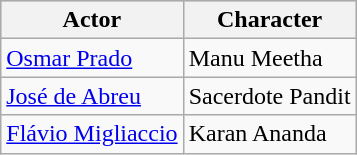<table class="wikitable sortable">
<tr style="background:#ccc;">
<th>Actor</th>
<th>Character</th>
</tr>
<tr>
<td><a href='#'>Osmar Prado</a></td>
<td>Manu Meetha</td>
</tr>
<tr>
<td><a href='#'>José de Abreu</a></td>
<td>Sacerdote Pandit</td>
</tr>
<tr>
<td><a href='#'>Flávio Migliaccio</a></td>
<td>Karan Ananda</td>
</tr>
</table>
